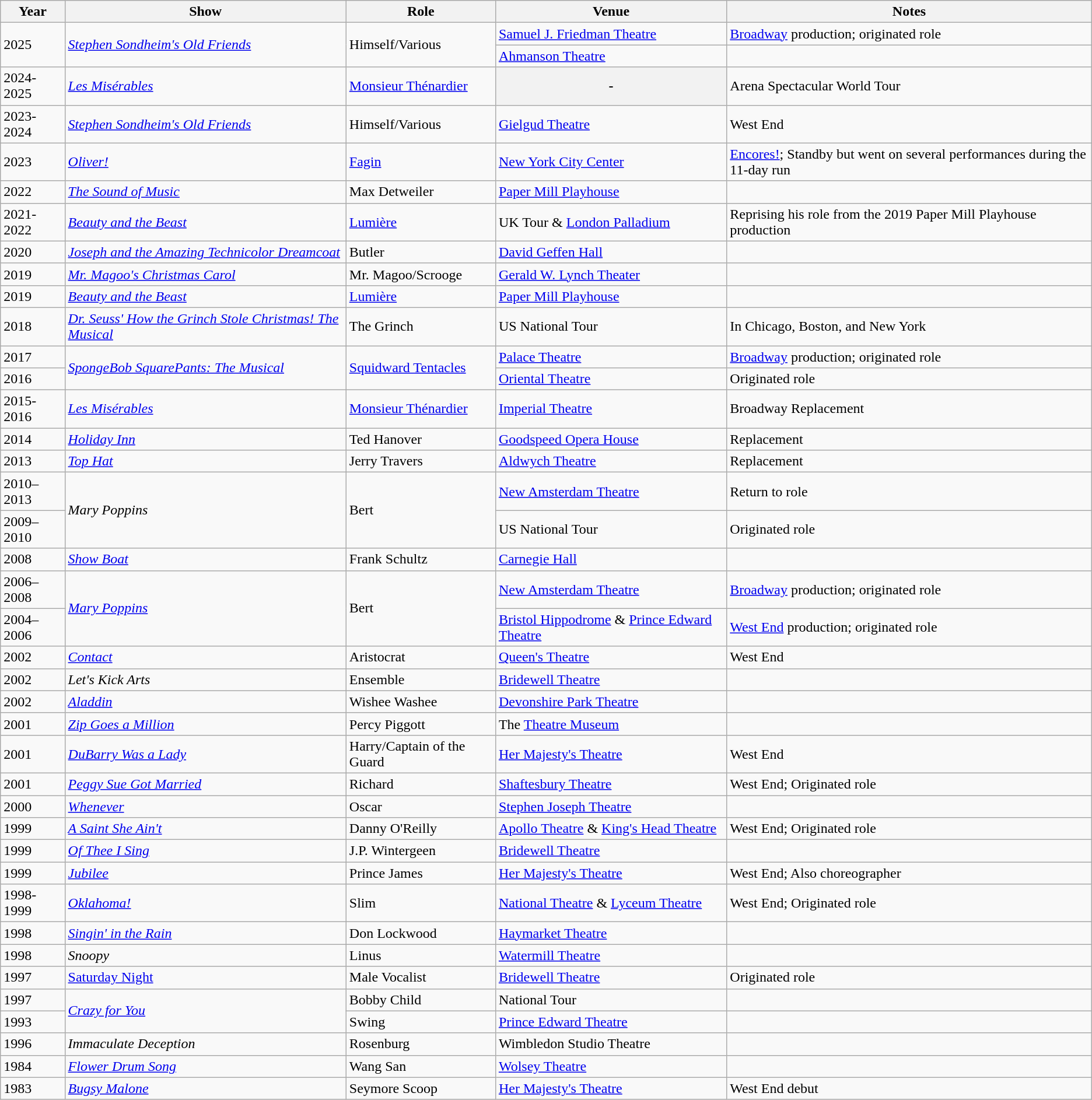<table class="wikitable sortable">
<tr>
<th>Year</th>
<th>Show</th>
<th>Role</th>
<th>Venue</th>
<th class="unsortable">Notes</th>
</tr>
<tr>
<td rowspan=2>2025</td>
<td rowspan=2><em><a href='#'>Stephen Sondheim's Old Friends</a></em></td>
<td rowspan=2>Himself/Various</td>
<td><a href='#'>Samuel J. Friedman Theatre</a></td>
<td><a href='#'>Broadway</a> production; originated role</td>
</tr>
<tr>
<td><a href='#'>Ahmanson Theatre</a></td>
<td></td>
</tr>
<tr>
<td>2024-2025</td>
<td><em><a href='#'>Les Misérables</a></em></td>
<td><a href='#'>Monsieur Thénardier</a></td>
<th>-</th>
<td>Arena Spectacular World Tour</td>
</tr>
<tr>
<td>2023-2024</td>
<td><em><a href='#'>Stephen Sondheim's Old Friends</a></em></td>
<td>Himself/Various</td>
<td><a href='#'>Gielgud Theatre</a></td>
<td>West End</td>
</tr>
<tr>
<td>2023</td>
<td><em><a href='#'>Oliver!</a></em></td>
<td><a href='#'>Fagin</a></td>
<td><a href='#'>New York City Center</a></td>
<td><a href='#'>Encores!</a>; Standby but went on several performances during the 11-day run</td>
</tr>
<tr>
<td>2022</td>
<td><em><a href='#'>The Sound of Music</a></em></td>
<td>Max Detweiler</td>
<td><a href='#'>Paper Mill Playhouse</a></td>
<td></td>
</tr>
<tr>
<td>2021-2022</td>
<td><em><a href='#'>Beauty and the Beast</a></em></td>
<td><a href='#'>Lumière</a></td>
<td>UK Tour & <a href='#'>London Palladium</a></td>
<td>Reprising his role from the 2019 Paper Mill Playhouse production</td>
</tr>
<tr>
<td>2020</td>
<td><em><a href='#'>Joseph and the Amazing Technicolor Dreamcoat</a></em></td>
<td>Butler</td>
<td><a href='#'>David Geffen Hall</a></td>
<td></td>
</tr>
<tr>
<td>2019</td>
<td><em><a href='#'>Mr. Magoo's Christmas Carol</a></em></td>
<td>Mr. Magoo/Scrooge</td>
<td><a href='#'>Gerald W. Lynch Theater</a></td>
<td></td>
</tr>
<tr>
<td>2019</td>
<td><em><a href='#'>Beauty and the Beast</a></em></td>
<td><a href='#'>Lumière</a></td>
<td><a href='#'>Paper Mill Playhouse</a></td>
<td></td>
</tr>
<tr>
<td>2018</td>
<td><em><a href='#'>Dr. Seuss' How the Grinch Stole Christmas! The Musical</a></em></td>
<td>The Grinch</td>
<td>US National Tour</td>
<td>In Chicago, Boston, and New York</td>
</tr>
<tr>
<td>2017</td>
<td rowspan="2"><a href='#'><em>SpongeBob SquarePants: The Musical</em></a></td>
<td rowspan="2"><a href='#'>Squidward Tentacles</a></td>
<td><a href='#'>Palace Theatre</a></td>
<td><a href='#'>Broadway</a> production; originated role</td>
</tr>
<tr>
<td>2016</td>
<td><a href='#'>Oriental Theatre</a></td>
<td>Originated role</td>
</tr>
<tr>
<td>2015-2016</td>
<td><a href='#'><em>Les Misérables</em></a></td>
<td><a href='#'>Monsieur Thénardier</a></td>
<td><a href='#'>Imperial Theatre</a></td>
<td>Broadway Replacement</td>
</tr>
<tr>
<td>2014</td>
<td><a href='#'><em>Holiday Inn</em></a></td>
<td>Ted Hanover</td>
<td><a href='#'>Goodspeed Opera House</a></td>
<td>Replacement</td>
</tr>
<tr>
<td>2013</td>
<td><a href='#'><em>Top Hat</em></a></td>
<td>Jerry Travers</td>
<td><a href='#'>Aldwych Theatre</a></td>
<td>Replacement</td>
</tr>
<tr>
<td>2010–2013</td>
<td rowspan="2"><em>Mary Poppins</em></td>
<td rowspan="2">Bert</td>
<td><a href='#'>New Amsterdam Theatre</a></td>
<td>Return to role</td>
</tr>
<tr>
<td>2009–2010</td>
<td>US National Tour</td>
<td>Originated role</td>
</tr>
<tr>
<td>2008</td>
<td><em><a href='#'>Show Boat</a></em></td>
<td>Frank Schultz</td>
<td><a href='#'>Carnegie Hall</a></td>
<td></td>
</tr>
<tr>
<td>2006–2008</td>
<td rowspan="2"><a href='#'><em>Mary Poppins</em></a></td>
<td rowspan="2">Bert</td>
<td><a href='#'>New Amsterdam Theatre</a></td>
<td><a href='#'>Broadway</a> production; originated role</td>
</tr>
<tr>
<td>2004–2006</td>
<td><a href='#'>Bristol Hippodrome</a> & <a href='#'>Prince Edward Theatre</a></td>
<td><a href='#'>West End</a> production; originated role</td>
</tr>
<tr>
<td>2002</td>
<td><a href='#'><em>Contact</em></a></td>
<td>Aristocrat</td>
<td><a href='#'>Queen's Theatre</a></td>
<td>West End</td>
</tr>
<tr 2002  “Noël Coward’s Masterpieces.(Birmingham Rep and tour)>
<td>2002</td>
<td><em>Let's Kick Arts</em></td>
<td>Ensemble</td>
<td><a href='#'>Bridewell Theatre</a></td>
<td></td>
</tr>
<tr>
<td>2002</td>
<td><em><a href='#'>Aladdin</a></em></td>
<td>Wishee Washee</td>
<td><a href='#'>Devonshire Park Theatre</a></td>
<td></td>
</tr>
<tr>
<td>2001</td>
<td><em><a href='#'>Zip Goes a Million</a></em></td>
<td>Percy Piggott</td>
<td>The <a href='#'>Theatre Museum</a></td>
<td></td>
</tr>
<tr>
<td>2001</td>
<td><em><a href='#'>DuBarry Was a Lady</a></em></td>
<td>Harry/Captain of the Guard</td>
<td><a href='#'>Her Majesty's Theatre</a></td>
<td>West End</td>
</tr>
<tr>
<td>2001</td>
<td><a href='#'><em>Peggy Sue Got Married</em></a></td>
<td>Richard</td>
<td><a href='#'>Shaftesbury Theatre</a></td>
<td>West End; Originated role</td>
</tr>
<tr>
<td>2000</td>
<td><a href='#'><em>Whenever</em></a></td>
<td>Oscar</td>
<td><a href='#'>Stephen Joseph Theatre</a></td>
<td></td>
</tr>
<tr>
<td>1999</td>
<td><em><a href='#'>A Saint She Ain't</a></em></td>
<td>Danny O'Reilly</td>
<td><a href='#'>Apollo Theatre</a> & <a href='#'>King's Head Theatre</a></td>
<td>West End; Originated role</td>
</tr>
<tr>
<td>1999</td>
<td><em><a href='#'>Of Thee I Sing</a></em></td>
<td>J.P. Wintergeen</td>
<td><a href='#'>Bridewell Theatre</a></td>
<td></td>
</tr>
<tr>
<td>1999</td>
<td><a href='#'><em>Jubilee</em></a></td>
<td>Prince James</td>
<td><a href='#'>Her Majesty's Theatre</a></td>
<td>West End; Also choreographer</td>
</tr>
<tr>
<td>1998-1999</td>
<td><em><a href='#'>Oklahoma!</a></em></td>
<td>Slim</td>
<td><a href='#'>National Theatre</a> & <a href='#'>Lyceum Theatre</a></td>
<td>West End; Originated role</td>
</tr>
<tr>
<td>1998</td>
<td><a href='#'><em>Singin' in the Rain</em></a></td>
<td>Don Lockwood</td>
<td><a href='#'>Haymarket Theatre</a></td>
<td></td>
</tr>
<tr>
<td>1998</td>
<td><em>Snoopy</em></td>
<td>Linus</td>
<td><a href='#'>Watermill Theatre</a></td>
<td></td>
</tr>
<tr>
<td>1997</td>
<td><em><a href='#'></em>Saturday Night<em></a></em></td>
<td>Male Vocalist</td>
<td><a href='#'>Bridewell Theatre</a></td>
<td>Originated role</td>
</tr>
<tr>
<td>1997</td>
<td rowspan="2"><em><a href='#'>Crazy for You</a></em></td>
<td>Bobby Child</td>
<td>National Tour</td>
<td></td>
</tr>
<tr>
<td>1993</td>
<td>Swing</td>
<td><a href='#'>Prince Edward Theatre</a></td>
<td></td>
</tr>
<tr>
<td>1996</td>
<td><em>Immaculate Deception</em></td>
<td>Rosenburg</td>
<td>Wimbledon Studio Theatre</td>
<td></td>
</tr>
<tr>
<td>1984</td>
<td><em><a href='#'>Flower Drum Song</a></em></td>
<td>Wang San</td>
<td><a href='#'>Wolsey Theatre</a></td>
<td></td>
</tr>
<tr>
<td>1983</td>
<td><em><a href='#'>Bugsy Malone</a></em></td>
<td>Seymore Scoop</td>
<td><a href='#'>Her Majesty's Theatre</a></td>
<td>West End debut</td>
</tr>
</table>
